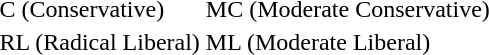<table>
<tr>
<td> C (Conservative)</td>
<td> MC (Moderate Conservative)</td>
</tr>
<tr>
<td> RL (Radical Liberal)</td>
<td> ML (Moderate Liberal)</td>
</tr>
</table>
